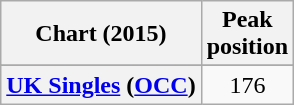<table class="wikitable plainrowheaders sortable" style="text-align:center">
<tr>
<th scope="col">Chart (2015)</th>
<th scope="col">Peak<br>position</th>
</tr>
<tr>
</tr>
<tr>
</tr>
<tr>
</tr>
<tr>
<th scope="row"><a href='#'>UK Singles</a> (<a href='#'>OCC</a>)</th>
<td>176</td>
</tr>
</table>
